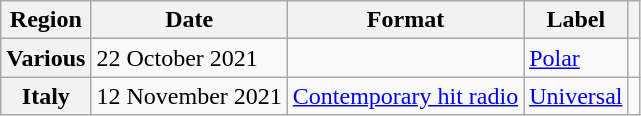<table class="wikitable plainrowheaders">
<tr>
<th scope="col">Region</th>
<th scope="col">Date</th>
<th scope="col">Format</th>
<th scope="col">Label</th>
<th scope="col"></th>
</tr>
<tr>
<th scope="row">Various</th>
<td>22 October 2021</td>
<td></td>
<td><a href='#'>Polar</a></td>
<td></td>
</tr>
<tr>
<th scope="row">Italy</th>
<td>12 November 2021</td>
<td><a href='#'>Contemporary hit radio</a></td>
<td><a href='#'>Universal</a></td>
<td></td>
</tr>
</table>
